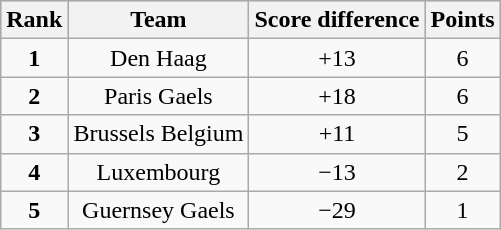<table class="wikitable">
<tr style="background:silver"!>
<th>Rank</th>
<th>Team</th>
<th>Score difference</th>
<th>Points</th>
</tr>
<tr align="center">
<td><strong>1</strong></td>
<td>Den Haag</td>
<td>+13</td>
<td>6</td>
</tr>
<tr align="center">
<td><strong>2</strong></td>
<td>Paris Gaels</td>
<td>+18</td>
<td>6</td>
</tr>
<tr align="center">
<td><strong>3</strong></td>
<td>Brussels Belgium</td>
<td>+11</td>
<td>5</td>
</tr>
<tr align="center">
<td><strong>4</strong></td>
<td>Luxembourg</td>
<td>−13</td>
<td>2</td>
</tr>
<tr align="center">
<td><strong>5</strong></td>
<td>Guernsey Gaels</td>
<td>−29</td>
<td>1</td>
</tr>
</table>
